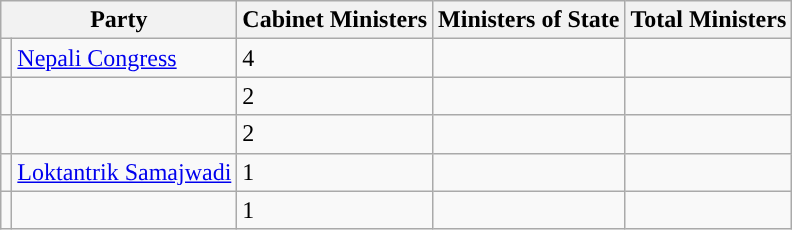<table class="wikitable">
<tr>
<th colspan="2">Party</th>
<th>Cabinet Ministers</th>
<th>Ministers of State</th>
<th>Total Ministers</th>
</tr>
<tr>
<td></td>
<td><a href='#'>Nepali Congress</a></td>
<td>4</td>
<td></td>
<td></td>
</tr>
<tr>
<td></td>
<td></td>
<td>2</td>
<td></td>
<td></td>
</tr>
<tr>
<td></td>
<td></td>
<td>2</td>
<td></td>
<td></td>
</tr>
<tr>
<td></td>
<td><a href='#'>Loktantrik Samajwadi</a></td>
<td>1</td>
<td></td>
<td></td>
</tr>
<tr>
<td></td>
<td></td>
<td>1</td>
<td></td>
<td></td>
</tr>
</table>
